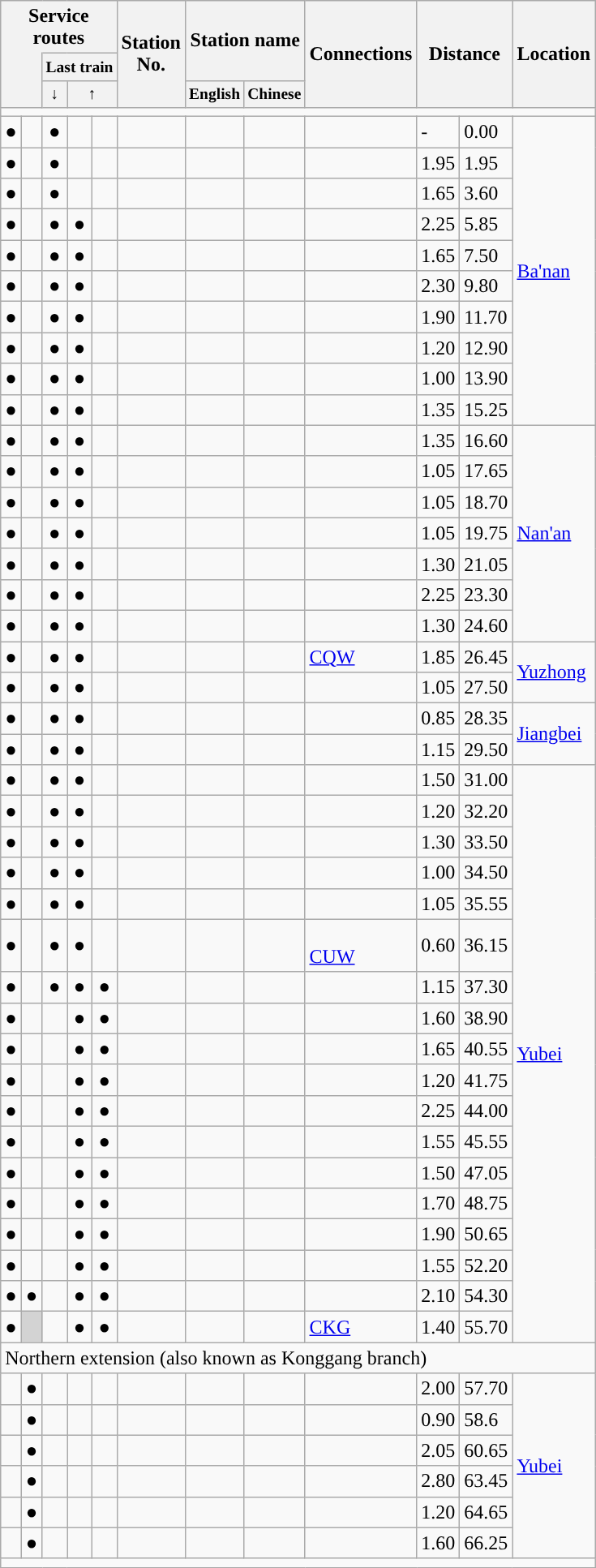<table class="wikitable">
<tr>
<th colspan="5" style="border-block-end: none">Service<br>routes</th>
<th rowspan="3">Station<br>No.</th>
<th colspan="2" rowspan="2">Station name</th>
<th rowspan="3">Connections</th>
<th colspan="2" rowspan="3">Distance<br></th>
<th rowspan="3">Location</th>
</tr>
<tr>
<th colspan="2" rowspan="2" style="border-block-start: none"></th>
<th colspan="3" style="font-size: small">Last train</th>
</tr>
<tr>
<th style="font-size: small">↓</th>
<th colspan="2" style="font-size: small">↑</th>
<th style="font-size: small">English</th>
<th style="font-size: small">Chinese</th>
</tr>
<tr style="background:#">
<td colspan="12"></td>
</tr>
<tr>
<td align="center">●</td>
<td align="center"></td>
<td align="center">●</td>
<td align="center"></td>
<td></td>
<td></td>
<td></td>
<td></td>
<td></td>
<td>-</td>
<td>0.00</td>
<td rowspan="10"><a href='#'>Ba'nan</a></td>
</tr>
<tr>
<td align="center">●</td>
<td align="center"></td>
<td align="center">●</td>
<td align="center"></td>
<td></td>
<td></td>
<td></td>
<td></td>
<td></td>
<td>1.95</td>
<td>1.95</td>
</tr>
<tr>
<td align="center">●</td>
<td align="center"></td>
<td align="center">●</td>
<td align="center"></td>
<td></td>
<td></td>
<td></td>
<td></td>
<td></td>
<td>1.65</td>
<td>3.60</td>
</tr>
<tr>
<td align="center">●</td>
<td align="center"></td>
<td align="center">●</td>
<td align="center">●</td>
<td></td>
<td></td>
<td></td>
<td></td>
<td></td>
<td>2.25</td>
<td>5.85</td>
</tr>
<tr>
<td align="center">●</td>
<td align="center"></td>
<td align="center">●</td>
<td align="center">●</td>
<td></td>
<td></td>
<td></td>
<td></td>
<td></td>
<td>1.65</td>
<td>7.50</td>
</tr>
<tr>
<td align="center">●</td>
<td align="center"></td>
<td align="center">●</td>
<td align="center">●</td>
<td></td>
<td></td>
<td></td>
<td></td>
<td></td>
<td>2.30</td>
<td>9.80</td>
</tr>
<tr>
<td align="center">●</td>
<td align="center"></td>
<td align="center">●</td>
<td align="center">●</td>
<td></td>
<td></td>
<td></td>
<td></td>
<td></td>
<td>1.90</td>
<td>11.70</td>
</tr>
<tr>
<td align="center">●</td>
<td align="center"></td>
<td align="center">●</td>
<td align="center">●</td>
<td></td>
<td></td>
<td></td>
<td></td>
<td></td>
<td>1.20</td>
<td>12.90</td>
</tr>
<tr>
<td align="center">●</td>
<td align="center"></td>
<td align="center">●</td>
<td align="center">●</td>
<td></td>
<td></td>
<td></td>
<td></td>
<td></td>
<td>1.00</td>
<td>13.90</td>
</tr>
<tr>
<td align="center">●</td>
<td align="center"></td>
<td align="center">●</td>
<td align="center">●</td>
<td></td>
<td></td>
<td></td>
<td></td>
<td></td>
<td>1.35</td>
<td>15.25</td>
</tr>
<tr>
<td align="center">●</td>
<td align="center"></td>
<td align="center">●</td>
<td align="center">●</td>
<td></td>
<td></td>
<td></td>
<td></td>
<td></td>
<td>1.35</td>
<td>16.60</td>
<td rowspan="7"><a href='#'>Nan'an</a></td>
</tr>
<tr>
<td align="center">●</td>
<td align="center"></td>
<td align="center">●</td>
<td align="center">●</td>
<td></td>
<td></td>
<td></td>
<td></td>
<td></td>
<td>1.05</td>
<td>17.65</td>
</tr>
<tr>
<td align="center">●</td>
<td align="center"></td>
<td align="center">●</td>
<td align="center">●</td>
<td></td>
<td></td>
<td></td>
<td></td>
<td></td>
<td>1.05</td>
<td>18.70</td>
</tr>
<tr>
<td align="center">●</td>
<td align="center"></td>
<td align="center">●</td>
<td align="center">●</td>
<td></td>
<td></td>
<td></td>
<td></td>
<td></td>
<td>1.05</td>
<td>19.75</td>
</tr>
<tr>
<td align="center">●</td>
<td align="center"></td>
<td align="center">●</td>
<td align="center">●</td>
<td></td>
<td></td>
<td></td>
<td></td>
<td>   </td>
<td>1.30</td>
<td>21.05</td>
</tr>
<tr>
<td align="center">●</td>
<td align="center"></td>
<td align="center">●</td>
<td align="center">●</td>
<td></td>
<td></td>
<td></td>
<td></td>
<td></td>
<td>2.25</td>
<td>23.30</td>
</tr>
<tr>
<td align="center">●</td>
<td align="center"></td>
<td align="center">●</td>
<td align="center">●</td>
<td></td>
<td></td>
<td></td>
<td></td>
<td></td>
<td>1.30</td>
<td>24.60</td>
</tr>
<tr>
<td align="center">●</td>
<td align="center"></td>
<td align="center">●</td>
<td align="center">●</td>
<td></td>
<td></td>
<td></td>
<td></td>
<td>  <a href='#'>CQW</a></td>
<td>1.85</td>
<td>26.45</td>
<td rowspan="2"><a href='#'>Yuzhong</a></td>
</tr>
<tr>
<td align="center">●</td>
<td align="center"></td>
<td align="center">●</td>
<td align="center">●</td>
<td></td>
<td></td>
<td></td>
<td></td>
<td></td>
<td>1.05</td>
<td>27.50</td>
</tr>
<tr>
<td align="center">●</td>
<td align="center"></td>
<td align="center">●</td>
<td align="center">●</td>
<td></td>
<td></td>
<td></td>
<td></td>
<td></td>
<td>0.85</td>
<td>28.35</td>
<td rowspan="2"><a href='#'>Jiangbei</a></td>
</tr>
<tr>
<td align="center">●</td>
<td align="center"></td>
<td align="center">●</td>
<td align="center">●</td>
<td></td>
<td></td>
<td></td>
<td></td>
<td></td>
<td>1.15</td>
<td>29.50</td>
</tr>
<tr>
<td align="center">●</td>
<td align="center"></td>
<td align="center">●</td>
<td align="center">●</td>
<td></td>
<td></td>
<td></td>
<td></td>
<td></td>
<td>1.50</td>
<td>31.00</td>
<td rowspan="18"><a href='#'>Yubei</a></td>
</tr>
<tr>
<td align="center">●</td>
<td align="center"></td>
<td align="center">●</td>
<td align="center">●</td>
<td></td>
<td></td>
<td></td>
<td></td>
<td> </td>
<td>1.20</td>
<td>32.20</td>
</tr>
<tr>
<td align="center">●</td>
<td align="center"></td>
<td align="center">●</td>
<td align="center">●</td>
<td></td>
<td></td>
<td></td>
<td></td>
<td></td>
<td>1.30</td>
<td>33.50</td>
</tr>
<tr>
<td align="center">●</td>
<td align="center"></td>
<td align="center">●</td>
<td align="center">●</td>
<td></td>
<td></td>
<td></td>
<td></td>
<td></td>
<td>1.00</td>
<td>34.50</td>
</tr>
<tr>
<td align="center">●</td>
<td align="center"></td>
<td align="center">●</td>
<td align="center">●</td>
<td></td>
<td></td>
<td></td>
<td></td>
<td></td>
<td>1.05</td>
<td>35.55</td>
</tr>
<tr>
<td align="center">●</td>
<td align="center"></td>
<td align="center">●</td>
<td align="center">●</td>
<td></td>
<td></td>
<td></td>
<td></td>
<td> <br>  <a href='#'>CUW</a></td>
<td>0.60</td>
<td>36.15</td>
</tr>
<tr>
<td align="center">●</td>
<td align="center"></td>
<td align="center">●</td>
<td align="center">●</td>
<td align="center">●</td>
<td></td>
<td></td>
<td></td>
<td></td>
<td>1.15</td>
<td>37.30</td>
</tr>
<tr>
<td align="center">●</td>
<td align="center"></td>
<td align="center"></td>
<td align="center">●</td>
<td align="center">●</td>
<td></td>
<td></td>
<td></td>
<td></td>
<td>1.60</td>
<td>38.90</td>
</tr>
<tr>
<td align="center">●</td>
<td align="center"></td>
<td align="center"></td>
<td align="center">●</td>
<td align="center">●</td>
<td></td>
<td></td>
<td></td>
<td></td>
<td>1.65</td>
<td>40.55</td>
</tr>
<tr>
<td align="center">●</td>
<td align="center"></td>
<td align="center"></td>
<td align="center">●</td>
<td align="center">●</td>
<td></td>
<td></td>
<td></td>
<td> </td>
<td>1.20</td>
<td>41.75</td>
</tr>
<tr>
<td align="center">●</td>
<td align="center"></td>
<td align="center"></td>
<td align="center">●</td>
<td align="center">●</td>
<td></td>
<td></td>
<td></td>
<td></td>
<td>2.25</td>
<td>44.00</td>
</tr>
<tr>
<td align="center">●</td>
<td align="center"></td>
<td align="center"></td>
<td align="center">●</td>
<td align="center">●</td>
<td></td>
<td></td>
<td></td>
<td></td>
<td>1.55</td>
<td>45.55</td>
</tr>
<tr>
<td align="center">●</td>
<td align="center"></td>
<td align="center"></td>
<td align="center">●</td>
<td align="center">●</td>
<td></td>
<td></td>
<td></td>
<td></td>
<td>1.50</td>
<td>47.05</td>
</tr>
<tr>
<td align="center">●</td>
<td align="center"></td>
<td align="center"></td>
<td align="center">●</td>
<td align="center">●</td>
<td></td>
<td></td>
<td></td>
<td></td>
<td>1.70</td>
<td>48.75</td>
</tr>
<tr>
<td align="center">●</td>
<td align="center"></td>
<td align="center"></td>
<td align="center">●</td>
<td align="center">●</td>
<td></td>
<td></td>
<td></td>
<td></td>
<td>1.90</td>
<td>50.65</td>
</tr>
<tr>
<td align="center">●</td>
<td align="center"></td>
<td align="center"></td>
<td align="center">●</td>
<td align="center">●</td>
<td></td>
<td></td>
<td></td>
<td></td>
<td>1.55</td>
<td>52.20</td>
</tr>
<tr>
<td align="center">●</td>
<td align="center">●</td>
<td align="center"></td>
<td align="center">●</td>
<td align="center">●</td>
<td></td>
<td></td>
<td></td>
<td></td>
<td>2.10</td>
<td>54.30</td>
</tr>
<tr>
<td align="center">●</td>
<td align="center" style="background-color:lightgrey;"></td>
<td align="center"></td>
<td align="center">●</td>
<td align="center">●</td>
<td></td>
<td></td>
<td></td>
<td>  <a href='#'>CKG</a></td>
<td>1.40</td>
<td>55.70</td>
</tr>
<tr style="background-color:#">
<td colspan="12"> Northern extension (also known as Konggang branch)</td>
</tr>
<tr>
<td align="center"></td>
<td align="center">●</td>
<td align="center"></td>
<td align="center"></td>
<td></td>
<td></td>
<td></td>
<td></td>
<td></td>
<td>2.00</td>
<td>57.70</td>
<td rowspan="6"><a href='#'>Yubei</a></td>
</tr>
<tr>
<td align="center"></td>
<td align="center">●</td>
<td align="center"></td>
<td align="center"></td>
<td></td>
<td></td>
<td></td>
<td></td>
<td></td>
<td>0.90</td>
<td>58.6</td>
</tr>
<tr>
<td align="center"></td>
<td align="center">●</td>
<td align="center"></td>
<td align="center"></td>
<td></td>
<td></td>
<td></td>
<td></td>
<td></td>
<td>2.05</td>
<td>60.65</td>
</tr>
<tr>
<td align="center"></td>
<td align="center">●</td>
<td align="center"></td>
<td align="center"></td>
<td></td>
<td></td>
<td></td>
<td></td>
<td></td>
<td>2.80</td>
<td>63.45</td>
</tr>
<tr>
<td align="center"></td>
<td align="center">●</td>
<td align="center"></td>
<td align="center"></td>
<td></td>
<td></td>
<td></td>
<td></td>
<td></td>
<td>1.20</td>
<td>64.65</td>
</tr>
<tr>
<td align="center"></td>
<td align="center">●</td>
<td align="center"></td>
<td align="center"></td>
<td></td>
<td></td>
<td></td>
<td></td>
<td></td>
<td>1.60</td>
<td>66.25</td>
</tr>
<tr style="background:#">
<td colspan="12"></td>
</tr>
</table>
